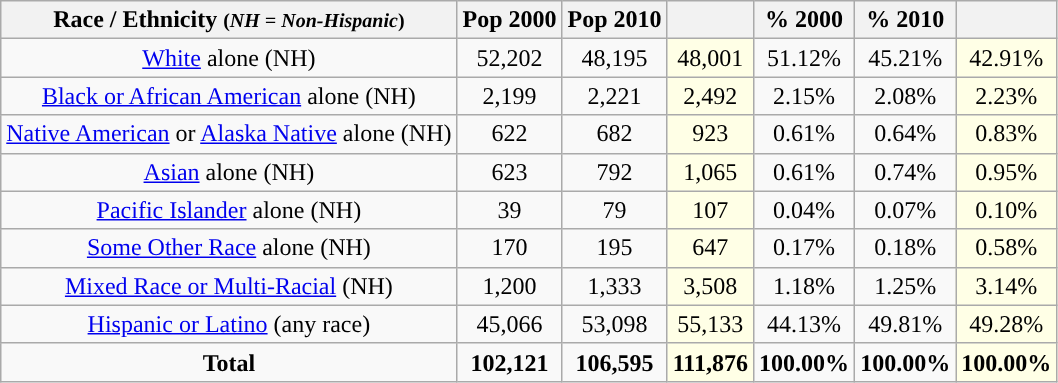<table class="wikitable" style="text-align:center;">
<tr>
<th>Race / Ethnicity <small>(<em>NH = Non-Hispanic</em>)</small></th>
<th>Pop 2000</th>
<th>Pop 2010</th>
<th></th>
<th>% 2000</th>
<th>% 2010</th>
<th></th>
</tr>
<tr>
<td><a href='#'>White</a> alone (NH)</td>
<td>52,202</td>
<td>48,195</td>
<td style='background: #ffffe6;'>48,001</td>
<td>51.12%</td>
<td>45.21%</td>
<td style='background: #ffffe6;'>42.91%</td>
</tr>
<tr>
<td><a href='#'>Black or African American</a> alone (NH)</td>
<td>2,199</td>
<td>2,221</td>
<td style='background: #ffffe6;'>2,492</td>
<td>2.15%</td>
<td>2.08%</td>
<td style='background: #ffffe6;'>2.23%</td>
</tr>
<tr>
<td><a href='#'>Native American</a> or <a href='#'>Alaska Native</a> alone (NH)</td>
<td>622</td>
<td>682</td>
<td style='background: #ffffe6;'>923</td>
<td>0.61%</td>
<td>0.64%</td>
<td style='background: #ffffe6;'>0.83%</td>
</tr>
<tr>
<td><a href='#'>Asian</a> alone (NH)</td>
<td>623</td>
<td>792</td>
<td style='background: #ffffe6;'>1,065</td>
<td>0.61%</td>
<td>0.74%</td>
<td style='background: #ffffe6;'>0.95%</td>
</tr>
<tr>
<td><a href='#'>Pacific Islander</a> alone (NH)</td>
<td>39</td>
<td>79</td>
<td style='background: #ffffe6;'>107</td>
<td>0.04%</td>
<td>0.07%</td>
<td style='background: #ffffe6;'>0.10%</td>
</tr>
<tr>
<td><a href='#'>Some Other Race</a> alone (NH)</td>
<td>170</td>
<td>195</td>
<td style='background: #ffffe6;'>647</td>
<td>0.17%</td>
<td>0.18%</td>
<td style='background: #ffffe6;'>0.58%</td>
</tr>
<tr>
<td><a href='#'>Mixed Race or Multi-Racial</a> (NH)</td>
<td>1,200</td>
<td>1,333</td>
<td style='background: #ffffe6;'>3,508</td>
<td>1.18%</td>
<td>1.25%</td>
<td style='background: #ffffe6;'>3.14%</td>
</tr>
<tr>
<td><a href='#'>Hispanic or Latino</a> (any race)</td>
<td>45,066</td>
<td>53,098</td>
<td style='background: #ffffe6;'>55,133</td>
<td>44.13%</td>
<td>49.81%</td>
<td style='background: #ffffe6;'>49.28%</td>
</tr>
<tr>
<td><strong>Total</strong></td>
<td><strong>102,121</strong></td>
<td><strong>106,595</strong></td>
<td style='background: #ffffe6;'><strong>111,876</strong></td>
<td><strong>100.00%</strong></td>
<td><strong>100.00%</strong></td>
<td style='background: #ffffe6;'><strong>100.00%</strong></td>
</tr>
</table>
